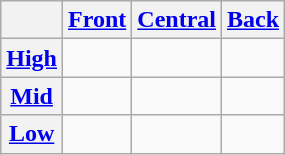<table class="wikitable" style="text-align: center;">
<tr>
<th></th>
<th><a href='#'>Front</a></th>
<th><a href='#'>Central</a></th>
<th><a href='#'>Back</a></th>
</tr>
<tr>
<th><a href='#'>High</a></th>
<td> </td>
<td></td>
<td> </td>
</tr>
<tr>
<th><a href='#'>Mid</a></th>
<td> </td>
<td></td>
<td> </td>
</tr>
<tr>
<th><a href='#'>Low</a></th>
<td></td>
<td> </td>
<td></td>
</tr>
</table>
